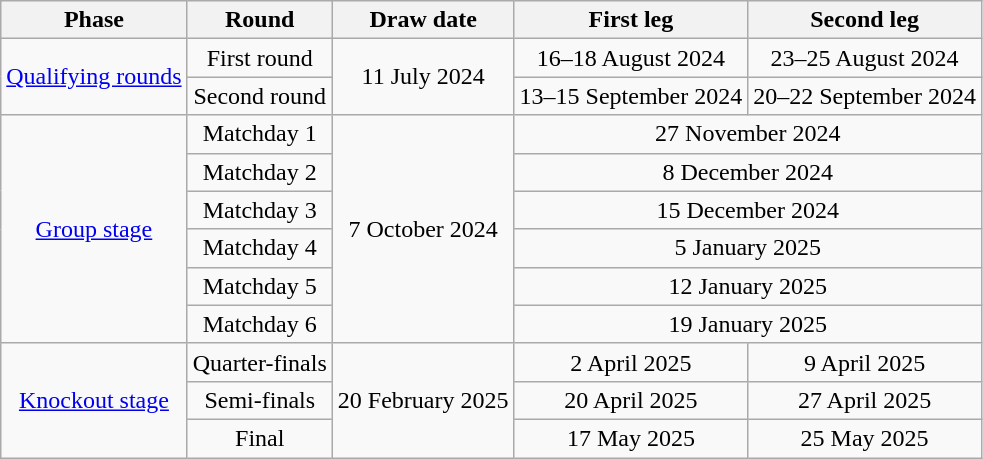<table class="wikitable" style="text-align:center">
<tr>
<th>Phase</th>
<th>Round</th>
<th>Draw date</th>
<th>First leg</th>
<th>Second leg</th>
</tr>
<tr>
<td rowspan=2><a href='#'>Qualifying rounds</a></td>
<td>First round</td>
<td rowspan=2>11 July 2024</td>
<td>16–18 August 2024</td>
<td>23–25 August 2024</td>
</tr>
<tr>
<td>Second round</td>
<td>13–15 September 2024</td>
<td>20–22 September 2024</td>
</tr>
<tr>
<td rowspan=6><a href='#'>Group stage</a></td>
<td>Matchday 1</td>
<td rowspan=6>7 October 2024</td>
<td colspan=2>27 November 2024</td>
</tr>
<tr>
<td>Matchday 2</td>
<td colspan=2>8 December 2024</td>
</tr>
<tr>
<td>Matchday 3</td>
<td colspan=2>15 December 2024</td>
</tr>
<tr>
<td>Matchday 4</td>
<td colspan=2>5 January 2025</td>
</tr>
<tr>
<td>Matchday 5</td>
<td colspan=2>12 January 2025</td>
</tr>
<tr>
<td>Matchday 6</td>
<td colspan=2>19 January 2025</td>
</tr>
<tr>
<td rowspan=3><a href='#'>Knockout stage</a></td>
<td>Quarter-finals</td>
<td rowspan=3>20 February 2025</td>
<td>2 April 2025</td>
<td>9 April 2025</td>
</tr>
<tr>
<td>Semi-finals</td>
<td>20 April 2025</td>
<td>27 April 2025</td>
</tr>
<tr>
<td>Final</td>
<td>17 May 2025</td>
<td>25 May 2025</td>
</tr>
</table>
